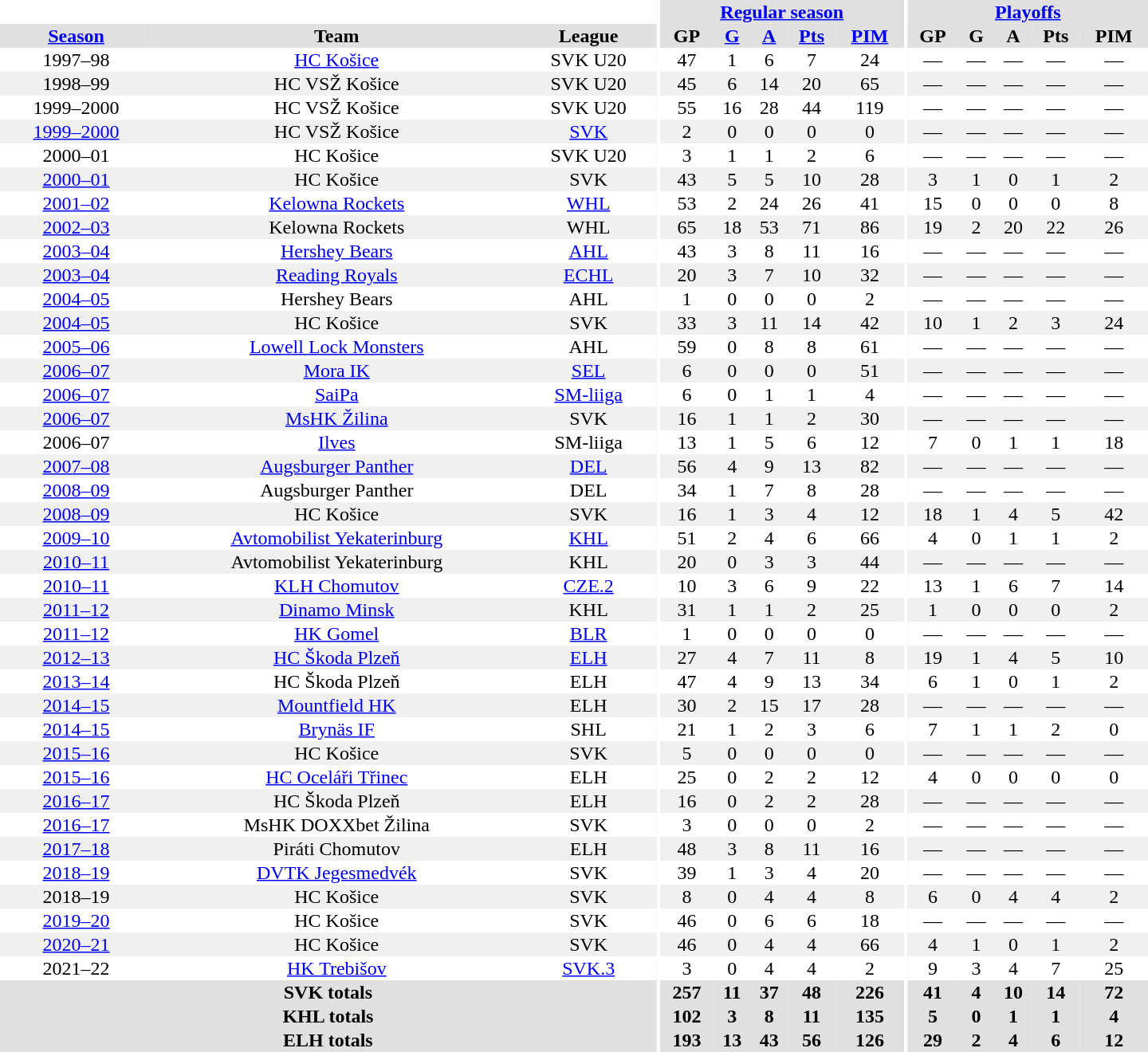<table border="0" cellpadding="1" cellspacing="0" style="text-align:center; width:60em">
<tr bgcolor="#e0e0e0">
<th colspan="3" bgcolor="#ffffff"></th>
<th rowspan="99" bgcolor="#ffffff"></th>
<th colspan="5"><a href='#'>Regular season</a></th>
<th rowspan="99" bgcolor="#ffffff"></th>
<th colspan="5"><a href='#'>Playoffs</a></th>
</tr>
<tr bgcolor="#e0e0e0">
<th><a href='#'>Season</a></th>
<th>Team</th>
<th>League</th>
<th>GP</th>
<th><a href='#'>G</a></th>
<th><a href='#'>A</a></th>
<th><a href='#'>Pts</a></th>
<th><a href='#'>PIM</a></th>
<th>GP</th>
<th>G</th>
<th>A</th>
<th>Pts</th>
<th>PIM</th>
</tr>
<tr>
<td>1997–98</td>
<td><a href='#'>HC Košice</a></td>
<td>SVK U20</td>
<td>47</td>
<td>1</td>
<td>6</td>
<td>7</td>
<td>24</td>
<td>—</td>
<td>—</td>
<td>—</td>
<td>—</td>
<td>—</td>
</tr>
<tr bgcolor="#f0f0f0">
<td>1998–99</td>
<td>HC VSŽ Košice</td>
<td>SVK U20</td>
<td>45</td>
<td>6</td>
<td>14</td>
<td>20</td>
<td>65</td>
<td>—</td>
<td>—</td>
<td>—</td>
<td>—</td>
<td>—</td>
</tr>
<tr>
<td>1999–2000</td>
<td>HC VSŽ Košice</td>
<td>SVK U20</td>
<td>55</td>
<td>16</td>
<td>28</td>
<td>44</td>
<td>119</td>
<td>—</td>
<td>—</td>
<td>—</td>
<td>—</td>
<td>—</td>
</tr>
<tr bgcolor="#f0f0f0">
<td><a href='#'>1999–2000</a></td>
<td>HC VSŽ Košice</td>
<td><a href='#'>SVK</a></td>
<td>2</td>
<td>0</td>
<td>0</td>
<td>0</td>
<td>0</td>
<td>—</td>
<td>—</td>
<td>—</td>
<td>—</td>
<td>—</td>
</tr>
<tr>
<td>2000–01</td>
<td>HC Košice</td>
<td>SVK U20</td>
<td>3</td>
<td>1</td>
<td>1</td>
<td>2</td>
<td>6</td>
<td>—</td>
<td>—</td>
<td>—</td>
<td>—</td>
<td>—</td>
</tr>
<tr bgcolor="#f0f0f0">
<td><a href='#'>2000–01</a></td>
<td>HC Košice</td>
<td>SVK</td>
<td>43</td>
<td>5</td>
<td>5</td>
<td>10</td>
<td>28</td>
<td>3</td>
<td>1</td>
<td>0</td>
<td>1</td>
<td>2</td>
</tr>
<tr>
<td><a href='#'>2001–02</a></td>
<td><a href='#'>Kelowna Rockets</a></td>
<td><a href='#'>WHL</a></td>
<td>53</td>
<td>2</td>
<td>24</td>
<td>26</td>
<td>41</td>
<td>15</td>
<td>0</td>
<td>0</td>
<td>0</td>
<td>8</td>
</tr>
<tr bgcolor="#f0f0f0">
<td><a href='#'>2002–03</a></td>
<td>Kelowna Rockets</td>
<td>WHL</td>
<td>65</td>
<td>18</td>
<td>53</td>
<td>71</td>
<td>86</td>
<td>19</td>
<td>2</td>
<td>20</td>
<td>22</td>
<td>26</td>
</tr>
<tr>
<td><a href='#'>2003–04</a></td>
<td><a href='#'>Hershey Bears</a></td>
<td><a href='#'>AHL</a></td>
<td>43</td>
<td>3</td>
<td>8</td>
<td>11</td>
<td>16</td>
<td>—</td>
<td>—</td>
<td>—</td>
<td>—</td>
<td>—</td>
</tr>
<tr bgcolor="#f0f0f0">
<td><a href='#'>2003–04</a></td>
<td><a href='#'>Reading Royals</a></td>
<td><a href='#'>ECHL</a></td>
<td>20</td>
<td>3</td>
<td>7</td>
<td>10</td>
<td>32</td>
<td>—</td>
<td>—</td>
<td>—</td>
<td>—</td>
<td>—</td>
</tr>
<tr>
<td><a href='#'>2004–05</a></td>
<td>Hershey Bears</td>
<td>AHL</td>
<td>1</td>
<td>0</td>
<td>0</td>
<td>0</td>
<td>2</td>
<td>—</td>
<td>—</td>
<td>—</td>
<td>—</td>
<td>—</td>
</tr>
<tr bgcolor="#f0f0f0">
<td><a href='#'>2004–05</a></td>
<td>HC Košice</td>
<td>SVK</td>
<td>33</td>
<td>3</td>
<td>11</td>
<td>14</td>
<td>42</td>
<td>10</td>
<td>1</td>
<td>2</td>
<td>3</td>
<td>24</td>
</tr>
<tr>
<td><a href='#'>2005–06</a></td>
<td><a href='#'>Lowell Lock Monsters</a></td>
<td>AHL</td>
<td>59</td>
<td>0</td>
<td>8</td>
<td>8</td>
<td>61</td>
<td>—</td>
<td>—</td>
<td>—</td>
<td>—</td>
<td>—</td>
</tr>
<tr bgcolor="#f0f0f0">
<td><a href='#'>2006–07</a></td>
<td><a href='#'>Mora IK</a></td>
<td><a href='#'>SEL</a></td>
<td>6</td>
<td>0</td>
<td>0</td>
<td>0</td>
<td>51</td>
<td>—</td>
<td>—</td>
<td>—</td>
<td>—</td>
<td>—</td>
</tr>
<tr>
<td><a href='#'>2006–07</a></td>
<td><a href='#'>SaiPa</a></td>
<td><a href='#'>SM-liiga</a></td>
<td>6</td>
<td>0</td>
<td>1</td>
<td>1</td>
<td>4</td>
<td>—</td>
<td>—</td>
<td>—</td>
<td>—</td>
<td>—</td>
</tr>
<tr bgcolor="#f0f0f0">
<td><a href='#'>2006–07</a></td>
<td><a href='#'>MsHK Žilina</a></td>
<td>SVK</td>
<td>16</td>
<td>1</td>
<td>1</td>
<td>2</td>
<td>30</td>
<td>—</td>
<td>—</td>
<td>—</td>
<td>—</td>
<td>—</td>
</tr>
<tr>
<td>2006–07</td>
<td><a href='#'>Ilves</a></td>
<td>SM-liiga</td>
<td>13</td>
<td>1</td>
<td>5</td>
<td>6</td>
<td>12</td>
<td>7</td>
<td>0</td>
<td>1</td>
<td>1</td>
<td>18</td>
</tr>
<tr bgcolor="#f0f0f0">
<td><a href='#'>2007–08</a></td>
<td><a href='#'>Augsburger Panther</a></td>
<td><a href='#'>DEL</a></td>
<td>56</td>
<td>4</td>
<td>9</td>
<td>13</td>
<td>82</td>
<td>—</td>
<td>—</td>
<td>—</td>
<td>—</td>
<td>—</td>
</tr>
<tr>
<td><a href='#'>2008–09</a></td>
<td>Augsburger Panther</td>
<td>DEL</td>
<td>34</td>
<td>1</td>
<td>7</td>
<td>8</td>
<td>28</td>
<td>—</td>
<td>—</td>
<td>—</td>
<td>—</td>
<td>—</td>
</tr>
<tr bgcolor="#f0f0f0">
<td><a href='#'>2008–09</a></td>
<td>HC Košice</td>
<td>SVK</td>
<td>16</td>
<td>1</td>
<td>3</td>
<td>4</td>
<td>12</td>
<td>18</td>
<td>1</td>
<td>4</td>
<td>5</td>
<td>42</td>
</tr>
<tr>
<td><a href='#'>2009–10</a></td>
<td><a href='#'>Avtomobilist Yekaterinburg</a></td>
<td><a href='#'>KHL</a></td>
<td>51</td>
<td>2</td>
<td>4</td>
<td>6</td>
<td>66</td>
<td>4</td>
<td>0</td>
<td>1</td>
<td>1</td>
<td>2</td>
</tr>
<tr bgcolor="#f0f0f0">
<td><a href='#'>2010–11</a></td>
<td>Avtomobilist Yekaterinburg</td>
<td>KHL</td>
<td>20</td>
<td>0</td>
<td>3</td>
<td>3</td>
<td>44</td>
<td>—</td>
<td>—</td>
<td>—</td>
<td>—</td>
<td>—</td>
</tr>
<tr>
<td><a href='#'>2010–11</a></td>
<td><a href='#'>KLH Chomutov</a></td>
<td><a href='#'>CZE.2</a></td>
<td>10</td>
<td>3</td>
<td>6</td>
<td>9</td>
<td>22</td>
<td>13</td>
<td>1</td>
<td>6</td>
<td>7</td>
<td>14</td>
</tr>
<tr bgcolor="#f0f0f0">
<td><a href='#'>2011–12</a></td>
<td><a href='#'>Dinamo Minsk</a></td>
<td>KHL</td>
<td>31</td>
<td>1</td>
<td>1</td>
<td>2</td>
<td>25</td>
<td>1</td>
<td>0</td>
<td>0</td>
<td>0</td>
<td>2</td>
</tr>
<tr>
<td><a href='#'>2011–12</a></td>
<td><a href='#'>HK Gomel</a></td>
<td><a href='#'>BLR</a></td>
<td>1</td>
<td>0</td>
<td>0</td>
<td>0</td>
<td>0</td>
<td>—</td>
<td>—</td>
<td>—</td>
<td>—</td>
<td>—</td>
</tr>
<tr bgcolor="#f0f0f0">
<td><a href='#'>2012–13</a></td>
<td><a href='#'>HC Škoda Plzeň</a></td>
<td><a href='#'>ELH</a></td>
<td>27</td>
<td>4</td>
<td>7</td>
<td>11</td>
<td>8</td>
<td>19</td>
<td>1</td>
<td>4</td>
<td>5</td>
<td>10</td>
</tr>
<tr>
<td><a href='#'>2013–14</a></td>
<td>HC Škoda Plzeň</td>
<td>ELH</td>
<td>47</td>
<td>4</td>
<td>9</td>
<td>13</td>
<td>34</td>
<td>6</td>
<td>1</td>
<td>0</td>
<td>1</td>
<td>2</td>
</tr>
<tr bgcolor="#f0f0f0">
<td><a href='#'>2014–15</a></td>
<td><a href='#'>Mountfield HK</a></td>
<td>ELH</td>
<td>30</td>
<td>2</td>
<td>15</td>
<td>17</td>
<td>28</td>
<td>—</td>
<td>—</td>
<td>—</td>
<td>—</td>
<td>—</td>
</tr>
<tr>
<td><a href='#'>2014–15</a></td>
<td><a href='#'>Brynäs IF</a></td>
<td>SHL</td>
<td>21</td>
<td>1</td>
<td>2</td>
<td>3</td>
<td>6</td>
<td>7</td>
<td>1</td>
<td>1</td>
<td>2</td>
<td>0</td>
</tr>
<tr bgcolor="#f0f0f0">
<td><a href='#'>2015–16</a></td>
<td>HC Košice</td>
<td>SVK</td>
<td>5</td>
<td>0</td>
<td>0</td>
<td>0</td>
<td>0</td>
<td>—</td>
<td>—</td>
<td>—</td>
<td>—</td>
<td>—</td>
</tr>
<tr>
<td><a href='#'>2015–16</a></td>
<td><a href='#'>HC Oceláři Třinec</a></td>
<td>ELH</td>
<td>25</td>
<td>0</td>
<td>2</td>
<td>2</td>
<td>12</td>
<td>4</td>
<td>0</td>
<td>0</td>
<td>0</td>
<td>0</td>
</tr>
<tr bgcolor="#f0f0f0">
<td><a href='#'>2016–17</a></td>
<td>HC Škoda Plzeň</td>
<td>ELH</td>
<td>16</td>
<td>0</td>
<td>2</td>
<td>2</td>
<td>28</td>
<td>—</td>
<td>—</td>
<td>—</td>
<td>—</td>
<td>—</td>
</tr>
<tr>
<td><a href='#'>2016–17</a></td>
<td>MsHK DOXXbet Žilina</td>
<td>SVK</td>
<td>3</td>
<td>0</td>
<td>0</td>
<td>0</td>
<td>2</td>
<td>—</td>
<td>—</td>
<td>—</td>
<td>—</td>
<td>—</td>
</tr>
<tr bgcolor="#f0f0f0">
<td><a href='#'>2017–18</a></td>
<td>Piráti Chomutov</td>
<td>ELH</td>
<td>48</td>
<td>3</td>
<td>8</td>
<td>11</td>
<td>16</td>
<td>—</td>
<td>—</td>
<td>—</td>
<td>—</td>
<td>—</td>
</tr>
<tr>
<td><a href='#'>2018–19</a></td>
<td><a href='#'>DVTK Jegesmedvék</a></td>
<td>SVK</td>
<td>39</td>
<td>1</td>
<td>3</td>
<td>4</td>
<td>20</td>
<td>—</td>
<td>—</td>
<td>—</td>
<td>—</td>
<td>—</td>
</tr>
<tr bgcolor="#f0f0f0">
<td>2018–19</td>
<td>HC Košice</td>
<td>SVK</td>
<td>8</td>
<td>0</td>
<td>4</td>
<td>4</td>
<td>8</td>
<td>6</td>
<td>0</td>
<td>4</td>
<td>4</td>
<td>2</td>
</tr>
<tr>
<td><a href='#'>2019–20</a></td>
<td>HC Košice</td>
<td>SVK</td>
<td>46</td>
<td>0</td>
<td>6</td>
<td>6</td>
<td>18</td>
<td>—</td>
<td>—</td>
<td>—</td>
<td>—</td>
<td>—</td>
</tr>
<tr bgcolor="#f0f0f0">
<td><a href='#'>2020–21</a></td>
<td>HC Košice</td>
<td>SVK</td>
<td>46</td>
<td>0</td>
<td>4</td>
<td>4</td>
<td>66</td>
<td>4</td>
<td>1</td>
<td>0</td>
<td>1</td>
<td>2</td>
</tr>
<tr>
<td>2021–22</td>
<td><a href='#'>HK Trebišov</a></td>
<td><a href='#'>SVK.3</a></td>
<td>3</td>
<td>0</td>
<td>4</td>
<td>4</td>
<td>2</td>
<td>9</td>
<td>3</td>
<td>4</td>
<td>7</td>
<td>25</td>
</tr>
<tr bgcolor="#e0e0e0">
<th colspan="3">SVK totals</th>
<th>257</th>
<th>11</th>
<th>37</th>
<th>48</th>
<th>226</th>
<th>41</th>
<th>4</th>
<th>10</th>
<th>14</th>
<th>72</th>
</tr>
<tr bgcolor="#e0e0e0">
<th colspan="3">KHL totals</th>
<th>102</th>
<th>3</th>
<th>8</th>
<th>11</th>
<th>135</th>
<th>5</th>
<th>0</th>
<th>1</th>
<th>1</th>
<th>4</th>
</tr>
<tr bgcolor="#e0e0e0">
<th colspan="3">ELH totals</th>
<th>193</th>
<th>13</th>
<th>43</th>
<th>56</th>
<th>126</th>
<th>29</th>
<th>2</th>
<th>4</th>
<th>6</th>
<th>12</th>
</tr>
</table>
